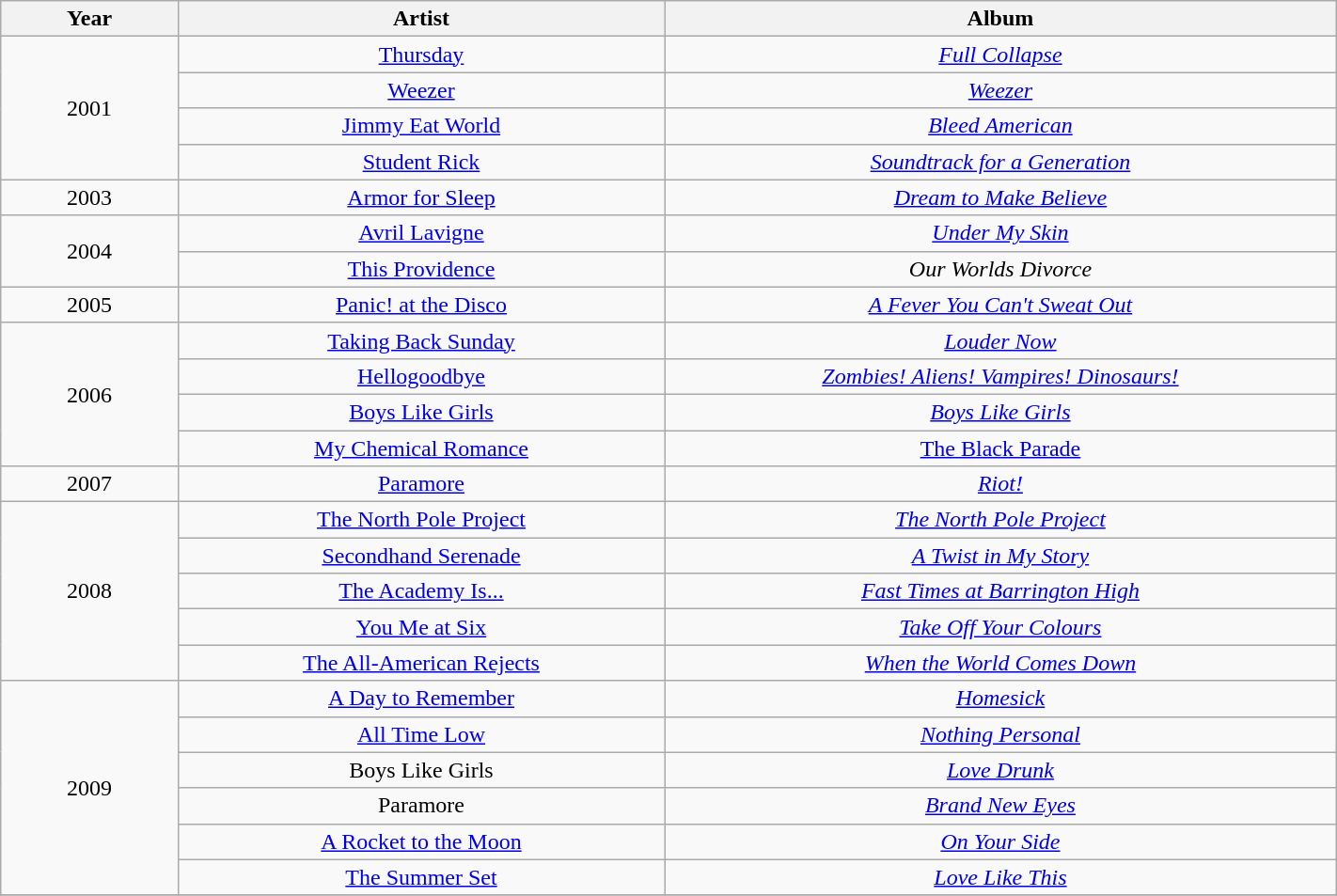<table class="wikitable" style="margin:auto; text-align:center;" width="75%">
<tr>
<th scope="col" style="width:50px;">Year</th>
<th scope="col" style="width:150px;">Artist</th>
<th scope="col" style="width:210px;">Album</th>
</tr>
<tr>
<td rowspan="4">2001</td>
<td><a href='#'>Thursday</a></td>
<td><em><a href='#'>Full Collapse</a></em></td>
</tr>
<tr>
<td><a href='#'>Weezer</a></td>
<td><em><a href='#'>Weezer</a></em></td>
</tr>
<tr>
<td><a href='#'>Jimmy Eat World</a></td>
<td><em><a href='#'>Bleed American</a></em></td>
</tr>
<tr>
<td><a href='#'>Student Rick</a></td>
<td><em><a href='#'>Soundtrack for a Generation</a></em></td>
</tr>
<tr>
<td>2003</td>
<td><a href='#'>Armor for Sleep</a></td>
<td><em><a href='#'>Dream to Make Believe</a></em></td>
</tr>
<tr>
<td rowspan="2">2004</td>
<td><a href='#'>Avril Lavigne</a></td>
<td><em><a href='#'>Under My Skin</a></em></td>
</tr>
<tr>
<td><a href='#'>This Providence</a></td>
<td><em>Our Worlds Divorce</em></td>
</tr>
<tr>
<td>2005</td>
<td><a href='#'>Panic! at the Disco</a></td>
<td><em><a href='#'>A Fever You Can't Sweat Out</a></em></td>
</tr>
<tr>
<td rowspan="4">2006</td>
<td><a href='#'>Taking Back Sunday</a></td>
<td><em><a href='#'>Louder Now</a></em></td>
</tr>
<tr>
<td><a href='#'>Hellogoodbye</a></td>
<td><em><a href='#'>Zombies! Aliens! Vampires! Dinosaurs!</a></em></td>
</tr>
<tr>
<td><a href='#'>Boys Like Girls</a></td>
<td><em><a href='#'>Boys Like Girls</a></em></td>
</tr>
<tr>
<td><a href='#'>My Chemical Romance</a></td>
<td><a href='#'>The Black Parade</a></td>
</tr>
<tr>
<td>2007</td>
<td><a href='#'>Paramore</a></td>
<td><em><a href='#'>Riot!</a></em></td>
</tr>
<tr>
<td rowspan="5">2008</td>
<td><a href='#'>The North Pole Project</a></td>
<td><em><a href='#'>The North Pole Project</a></em></td>
</tr>
<tr>
<td><a href='#'>Secondhand Serenade</a></td>
<td><em><a href='#'>A Twist in My Story</a></em></td>
</tr>
<tr>
<td><a href='#'>The Academy Is...</a></td>
<td><em><a href='#'>Fast Times at Barrington High</a></em></td>
</tr>
<tr>
<td><a href='#'>You Me at Six</a></td>
<td><em><a href='#'>Take Off Your Colours</a></em></td>
</tr>
<tr>
<td><a href='#'>The All-American Rejects</a></td>
<td><em><a href='#'>When the World Comes Down</a></em></td>
</tr>
<tr>
<td rowspan="6">2009</td>
<td><a href='#'>A Day to Remember</a></td>
<td><em><a href='#'>Homesick</a></em></td>
</tr>
<tr>
<td><a href='#'>All Time Low</a></td>
<td><em><a href='#'>Nothing Personal</a></em></td>
</tr>
<tr>
<td>Boys Like Girls</td>
<td><em><a href='#'>Love Drunk</a></em></td>
</tr>
<tr>
<td>Paramore</td>
<td><em><a href='#'>Brand New Eyes</a></em></td>
</tr>
<tr>
<td><a href='#'>A Rocket to the Moon</a></td>
<td><em><a href='#'>On Your Side</a></em></td>
</tr>
<tr>
<td><a href='#'>The Summer Set</a></td>
<td><em><a href='#'>Love Like This</a></em></td>
</tr>
<tr>
</tr>
</table>
